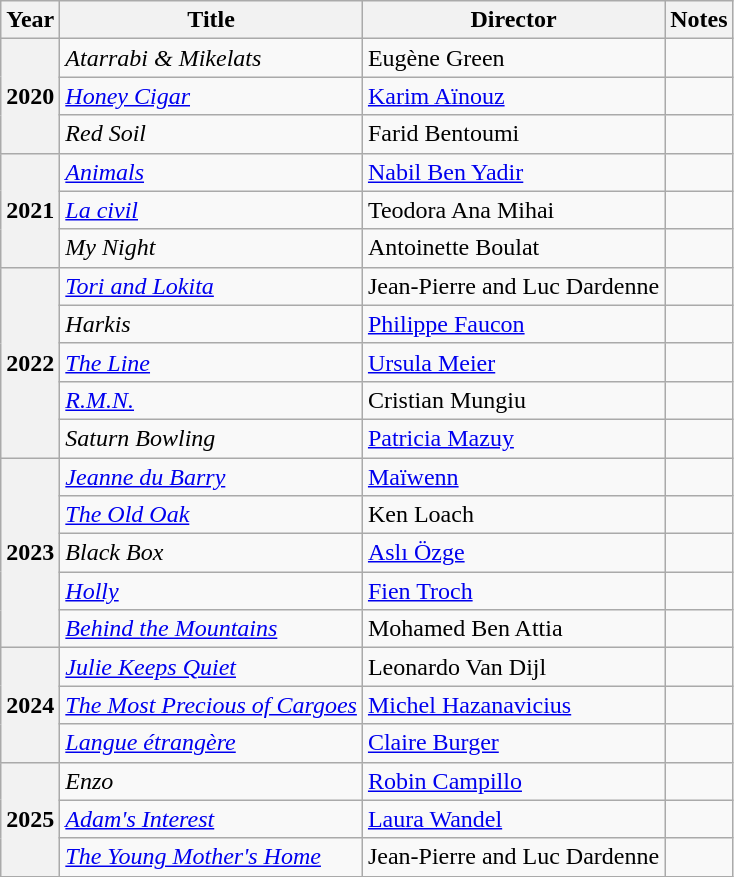<table class="wikitable plainrowheaders">
<tr>
<th>Year</th>
<th>Title</th>
<th>Director</th>
<th scope="col" class="unsortable">Notes</th>
</tr>
<tr>
<th rowspan="3">2020</th>
<td><em>Atarrabi & Mikelats</em></td>
<td>Eugène Green</td>
<td></td>
</tr>
<tr>
<td><em><a href='#'>Honey Cigar</a></em></td>
<td><a href='#'>Karim Aïnouz</a></td>
<td></td>
</tr>
<tr>
<td><em>Red Soil</em></td>
<td>Farid Bentoumi</td>
<td></td>
</tr>
<tr>
<th rowspan="3">2021</th>
<td><em><a href='#'>Animals</a></em></td>
<td><a href='#'>Nabil Ben Yadir</a></td>
<td></td>
</tr>
<tr>
<td><em><a href='#'>La civil</a></em></td>
<td>Teodora Ana Mihai</td>
<td></td>
</tr>
<tr>
<td><em>My Night</em></td>
<td>Antoinette Boulat</td>
<td></td>
</tr>
<tr>
<th rowspan="5">2022</th>
<td><em><a href='#'>Tori and Lokita</a></em></td>
<td>Jean-Pierre and Luc Dardenne</td>
<td></td>
</tr>
<tr>
<td><em>Harkis</em></td>
<td><a href='#'>Philippe Faucon</a></td>
<td></td>
</tr>
<tr>
<td><em><a href='#'>The Line</a></em></td>
<td><a href='#'>Ursula Meier</a></td>
<td></td>
</tr>
<tr>
<td><em><a href='#'>R.M.N.</a></em></td>
<td>Cristian Mungiu</td>
<td></td>
</tr>
<tr>
<td><em>Saturn Bowling</em></td>
<td><a href='#'>Patricia Mazuy</a></td>
<td></td>
</tr>
<tr>
<th rowspan="5">2023</th>
<td><em><a href='#'>Jeanne du Barry</a></em></td>
<td><a href='#'>Maïwenn</a></td>
<td></td>
</tr>
<tr>
<td><em><a href='#'>The Old Oak</a></em></td>
<td>Ken Loach</td>
<td></td>
</tr>
<tr>
<td><em>Black Box</em></td>
<td><a href='#'>Aslı Özge</a></td>
<td></td>
</tr>
<tr>
<td><em><a href='#'>Holly</a></em></td>
<td><a href='#'>Fien Troch</a></td>
<td></td>
</tr>
<tr>
<td><em><a href='#'>Behind the Mountains</a></em></td>
<td>Mohamed Ben Attia</td>
<td></td>
</tr>
<tr>
<th rowspan="3">2024</th>
<td><em><a href='#'>Julie Keeps Quiet</a></em></td>
<td>Leonardo Van Dijl</td>
<td></td>
</tr>
<tr>
<td><em><a href='#'>The Most Precious of Cargoes</a></em></td>
<td><a href='#'>Michel Hazanavicius</a></td>
<td></td>
</tr>
<tr>
<td><a href='#'><em>Langue étrangère</em></a></td>
<td><a href='#'>Claire Burger</a></td>
<td></td>
</tr>
<tr>
<th rowspan="3">2025</th>
<td><em>Enzo</em></td>
<td><a href='#'>Robin Campillo</a></td>
<td></td>
</tr>
<tr>
<td><em><a href='#'>Adam's Interest</a></em></td>
<td><a href='#'>Laura Wandel</a></td>
<td></td>
</tr>
<tr>
<td><a href='#'><em>The Young Mother's Home</em></a></td>
<td>Jean-Pierre and Luc Dardenne</td>
<td></td>
</tr>
</table>
